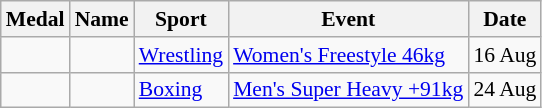<table class="wikitable sortable" style="font-size:90%">
<tr>
<th>Medal</th>
<th>Name</th>
<th>Sport</th>
<th>Event</th>
<th>Date</th>
</tr>
<tr>
<td></td>
<td></td>
<td><a href='#'>Wrestling</a></td>
<td><a href='#'>Women's Freestyle 46kg</a></td>
<td>16 Aug</td>
</tr>
<tr>
<td></td>
<td></td>
<td><a href='#'>Boxing</a></td>
<td><a href='#'>Men's Super Heavy +91kg</a></td>
<td>24 Aug</td>
</tr>
</table>
